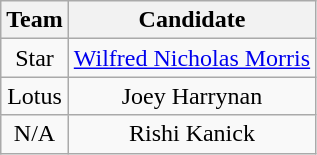<table class="wikitable" style="text-align:center">
<tr>
<th>Team</th>
<th>Candidate</th>
</tr>
<tr>
<td>Star</td>
<td><a href='#'>Wilfred Nicholas Morris</a></td>
</tr>
<tr>
<td>Lotus</td>
<td>Joey Harrynan</td>
</tr>
<tr>
<td>N/A</td>
<td>Rishi Kanick</td>
</tr>
</table>
